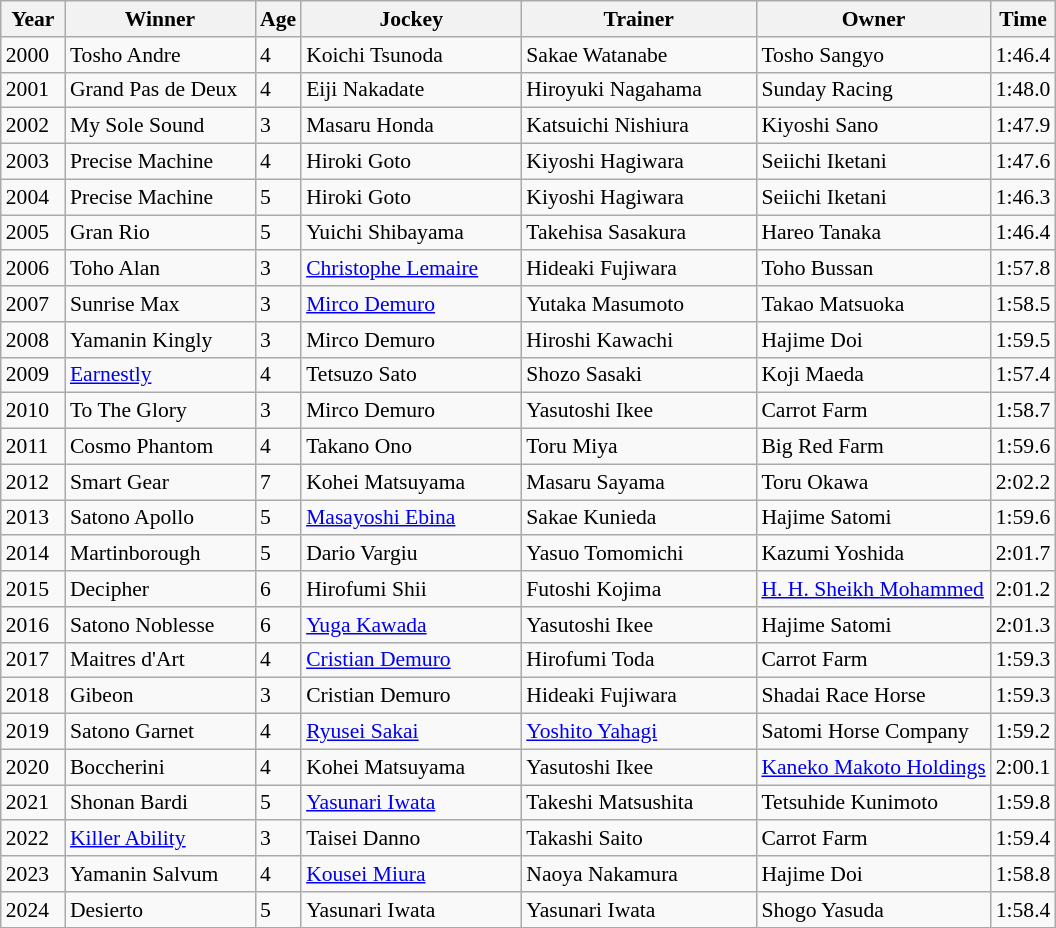<table class="wikitable sortable" style="font-size:90%">
<tr>
<th width="36px">Year<br></th>
<th width="120px">Winner<br></th>
<th>Age<br></th>
<th width="140px">Jockey<br></th>
<th width="150px">Trainer<br></th>
<th>Owner</th>
<th>Time<br></th>
</tr>
<tr>
<td>2000</td>
<td>Tosho Andre</td>
<td>4</td>
<td>Koichi Tsunoda</td>
<td>Sakae Watanabe</td>
<td>Tosho Sangyo</td>
<td>1:46.4</td>
</tr>
<tr>
<td>2001</td>
<td>Grand Pas de Deux</td>
<td>4</td>
<td>Eiji Nakadate</td>
<td>Hiroyuki Nagahama</td>
<td>Sunday Racing</td>
<td>1:48.0</td>
</tr>
<tr>
<td>2002</td>
<td>My Sole Sound</td>
<td>3</td>
<td>Masaru Honda</td>
<td>Katsuichi Nishiura</td>
<td>Kiyoshi Sano</td>
<td>1:47.9</td>
</tr>
<tr>
<td>2003</td>
<td>Precise Machine</td>
<td>4</td>
<td>Hiroki Goto</td>
<td>Kiyoshi Hagiwara</td>
<td>Seiichi Iketani</td>
<td>1:47.6</td>
</tr>
<tr>
<td>2004</td>
<td>Precise Machine</td>
<td>5</td>
<td>Hiroki Goto</td>
<td>Kiyoshi Hagiwara</td>
<td>Seiichi Iketani</td>
<td>1:46.3</td>
</tr>
<tr>
<td>2005</td>
<td>Gran Rio</td>
<td>5</td>
<td>Yuichi Shibayama</td>
<td>Takehisa Sasakura</td>
<td>Hareo Tanaka</td>
<td>1:46.4</td>
</tr>
<tr>
<td>2006</td>
<td>Toho Alan</td>
<td>3</td>
<td><a href='#'>Christophe Lemaire</a></td>
<td>Hideaki Fujiwara</td>
<td>Toho Bussan</td>
<td>1:57.8</td>
</tr>
<tr>
<td>2007</td>
<td>Sunrise Max</td>
<td>3</td>
<td><a href='#'>Mirco Demuro</a></td>
<td>Yutaka Masumoto</td>
<td>Takao Matsuoka</td>
<td>1:58.5</td>
</tr>
<tr>
<td>2008</td>
<td>Yamanin Kingly</td>
<td>3</td>
<td>Mirco Demuro</td>
<td>Hiroshi Kawachi</td>
<td>Hajime Doi</td>
<td>1:59.5</td>
</tr>
<tr>
<td>2009</td>
<td><a href='#'>Earnestly</a></td>
<td>4</td>
<td>Tetsuzo Sato</td>
<td>Shozo Sasaki</td>
<td>Koji Maeda</td>
<td>1:57.4</td>
</tr>
<tr>
<td>2010</td>
<td>To The Glory</td>
<td>3</td>
<td>Mirco Demuro</td>
<td>Yasutoshi Ikee</td>
<td>Carrot Farm</td>
<td>1:58.7</td>
</tr>
<tr>
<td>2011</td>
<td>Cosmo Phantom</td>
<td>4</td>
<td>Takano Ono</td>
<td>Toru Miya</td>
<td>Big Red Farm</td>
<td>1:59.6</td>
</tr>
<tr>
<td>2012</td>
<td>Smart Gear</td>
<td>7</td>
<td>Kohei Matsuyama</td>
<td>Masaru Sayama</td>
<td>Toru Okawa</td>
<td>2:02.2</td>
</tr>
<tr>
<td>2013</td>
<td>Satono Apollo</td>
<td>5</td>
<td><a href='#'>Masayoshi Ebina</a></td>
<td>Sakae Kunieda</td>
<td>Hajime Satomi</td>
<td>1:59.6</td>
</tr>
<tr>
<td>2014</td>
<td>Martinborough</td>
<td>5</td>
<td>Dario Vargiu</td>
<td>Yasuo Tomomichi</td>
<td>Kazumi Yoshida</td>
<td>2:01.7</td>
</tr>
<tr>
<td>2015</td>
<td>Decipher</td>
<td>6</td>
<td>Hirofumi Shii</td>
<td>Futoshi Kojima</td>
<td><a href='#'>H. H. Sheikh Mohammed</a></td>
<td>2:01.2</td>
</tr>
<tr>
<td>2016</td>
<td>Satono Noblesse</td>
<td>6</td>
<td><a href='#'>Yuga Kawada</a></td>
<td>Yasutoshi Ikee</td>
<td>Hajime Satomi</td>
<td>2:01.3</td>
</tr>
<tr>
<td>2017</td>
<td>Maitres d'Art</td>
<td>4</td>
<td><a href='#'>Cristian Demuro</a></td>
<td>Hirofumi Toda</td>
<td>Carrot Farm</td>
<td>1:59.3</td>
</tr>
<tr>
<td>2018</td>
<td>Gibeon</td>
<td>3</td>
<td>Cristian Demuro</td>
<td>Hideaki Fujiwara</td>
<td>Shadai Race Horse</td>
<td>1:59.3</td>
</tr>
<tr>
<td>2019</td>
<td>Satono Garnet</td>
<td>4</td>
<td><a href='#'>Ryusei Sakai</a></td>
<td><a href='#'>Yoshito Yahagi</a></td>
<td>Satomi Horse Company</td>
<td>1:59.2</td>
</tr>
<tr>
<td>2020</td>
<td>Boccherini</td>
<td>4</td>
<td>Kohei Matsuyama</td>
<td>Yasutoshi Ikee</td>
<td><a href='#'>Kaneko Makoto Holdings</a></td>
<td>2:00.1</td>
</tr>
<tr>
<td>2021</td>
<td>Shonan Bardi</td>
<td>5</td>
<td><a href='#'>Yasunari Iwata</a></td>
<td>Takeshi Matsushita</td>
<td>Tetsuhide Kunimoto</td>
<td>1:59.8</td>
</tr>
<tr>
<td>2022</td>
<td><a href='#'>Killer Ability</a></td>
<td>3</td>
<td>Taisei Danno</td>
<td>Takashi Saito</td>
<td>Carrot Farm</td>
<td>1:59.4</td>
</tr>
<tr>
<td>2023</td>
<td>Yamanin Salvum</td>
<td>4</td>
<td><a href='#'>Kousei Miura</a></td>
<td>Naoya Nakamura</td>
<td>Hajime Doi</td>
<td>1:58.8</td>
</tr>
<tr>
<td>2024</td>
<td>Desierto</td>
<td>5</td>
<td>Yasunari Iwata</td>
<td>Yasunari Iwata</td>
<td>Shogo Yasuda</td>
<td>1:58.4</td>
</tr>
</table>
